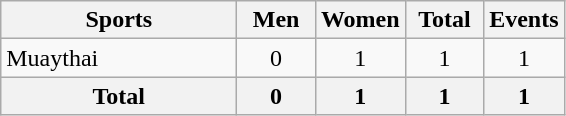<table class="wikitable sortable" style="text-align:center;">
<tr>
<th width=150>Sports</th>
<th width=45>Men</th>
<th width=45>Women</th>
<th width=45>Total</th>
<th width=45>Events</th>
</tr>
<tr>
<td align=left>Muaythai</td>
<td>0</td>
<td>1</td>
<td>1</td>
<td>1</td>
</tr>
<tr>
<th>Total</th>
<th>0</th>
<th>1</th>
<th>1</th>
<th>1</th>
</tr>
</table>
